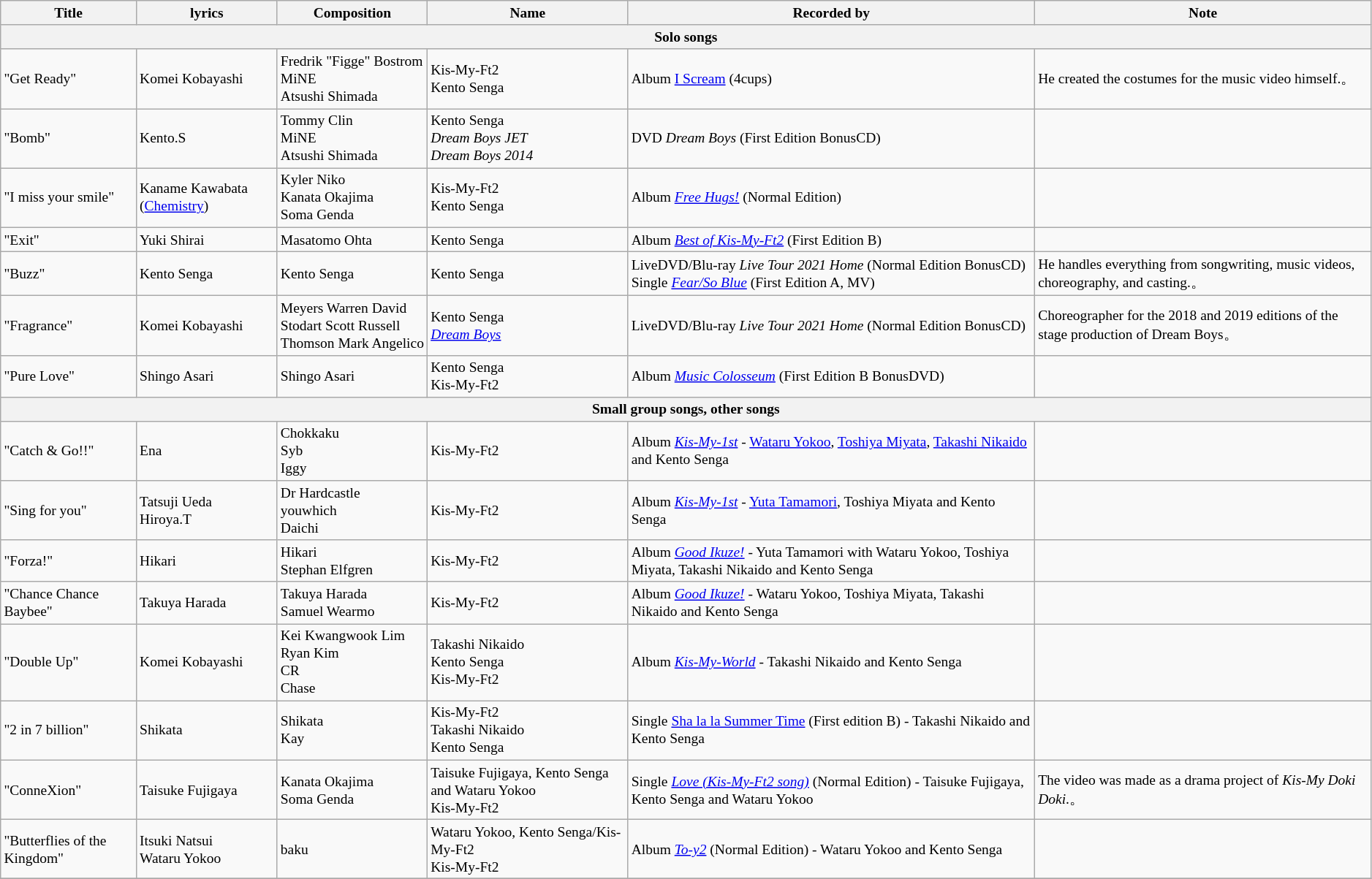<table class="wikitable sortable" style="font-size:small">
<tr>
<th>Title</th>
<th>lyrics</th>
<th>Composition</th>
<th>Name</th>
<th>Recorded by</th>
<th>Note</th>
</tr>
<tr>
<th colspan="7">Solo songs</th>
</tr>
<tr>
<td>"Get Ready"</td>
<td>Komei Kobayashi</td>
<td>Fredrik "Figge" Bostrom<br>MiNE<br>Atsushi Shimada</td>
<td>Kis-My-Ft2<br>Kento Senga</td>
<td>Album <a href='#'>I Scream</a> (4cups)</td>
<td>He created the costumes for the music video himself.。<br></td>
</tr>
<tr>
<td>"Bomb"</td>
<td>Kento.S</td>
<td>Tommy Clin<br>MiNE<br>Atsushi Shimada</td>
<td>Kento Senga<br><em>Dream Boys JET</em><br><em>Dream Boys 2014</em></td>
<td>DVD <em>Dream Boys</em> (First Edition BonusCD)</td>
<td></td>
</tr>
<tr>
<td>"I miss your smile"</td>
<td>Kaname Kawabata (<a href='#'>Chemistry</a>)</td>
<td>Kyler Niko<br>Kanata Okajima<br>Soma Genda</td>
<td>Kis-My-Ft2<br>Kento Senga</td>
<td>Album <em><a href='#'>Free Hugs!</a></em> (Normal Edition)</td>
<td></td>
</tr>
<tr>
<td>"Exit"</td>
<td>Yuki Shirai</td>
<td>Masatomo Ohta</td>
<td>Kento Senga</td>
<td>Album <em><a href='#'>Best of Kis-My-Ft2</a></em> (First Edition B)</td>
<td></td>
</tr>
<tr>
<td>"Buzz"</td>
<td>Kento Senga</td>
<td>Kento Senga</td>
<td>Kento Senga</td>
<td>LiveDVD/Blu-ray <em>Live Tour 2021 Home</em> (Normal Edition BonusCD) <br>Single <em><a href='#'>Fear/So Blue</a></em> (First Edition A, MV)</td>
<td>He handles everything from songwriting, music videos, choreography, and casting.。</td>
</tr>
<tr>
<td>"Fragrance"</td>
<td>Komei Kobayashi</td>
<td style="white-space:nowrap">Meyers Warren David<br>Stodart Scott Russell<br>Thomson Mark Angelico</td>
<td>Kento Senga<br><em><a href='#'>Dream Boys</a></em></td>
<td>LiveDVD/Blu-ray <em>Live Tour 2021 Home</em> (Normal Edition BonusCD)</td>
<td>Choreographer for the 2018 and 2019 editions of the stage production of Dream Boys。</td>
</tr>
<tr>
<td>"Pure Love"</td>
<td>Shingo Asari</td>
<td>Shingo Asari</td>
<td>Kento Senga<br>Kis-My-Ft2</td>
<td>Album <em><a href='#'>Music Colosseum</a></em> (First Edition B BonusDVD)</td>
<td></td>
</tr>
<tr>
<th colspan="7">Small group songs, other songs</th>
</tr>
<tr>
<td>"Catch & Go!!"</td>
<td>Ena</td>
<td>Chokkaku<br>Syb<br>Iggy</td>
<td>Kis-My-Ft2</td>
<td>Album <em><a href='#'>Kis-My-1st</a></em> - <a href='#'>Wataru Yokoo</a>, <a href='#'>Toshiya Miyata</a>, <a href='#'>Takashi Nikaido</a> and Kento Senga</td>
<td></td>
</tr>
<tr>
<td>"Sing for you"</td>
<td>Tatsuji Ueda<br>Hiroya.T</td>
<td>Dr Hardcastle<br>youwhich<br>Daichi</td>
<td>Kis-My-Ft2</td>
<td>Album <em><a href='#'>Kis-My-1st</a></em> - <a href='#'>Yuta Tamamori</a>, Toshiya Miyata and Kento Senga</td>
<td></td>
</tr>
<tr>
<td>"Forza!"</td>
<td>Hikari</td>
<td>Hikari<br>Stephan Elfgren</td>
<td>Kis-My-Ft2</td>
<td>Album <em><a href='#'>Good Ikuze!</a></em> - Yuta Tamamori with Wataru Yokoo, Toshiya Miyata, Takashi Nikaido and Kento Senga</td>
<td></td>
</tr>
<tr>
<td>"Chance Chance Baybee"</td>
<td>Takuya Harada</td>
<td>Takuya Harada<br>Samuel Wearmo</td>
<td>Kis-My-Ft2</td>
<td>Album <em><a href='#'>Good Ikuze!</a></em> - Wataru Yokoo, Toshiya Miyata, Takashi Nikaido and Kento Senga</td>
<td></td>
</tr>
<tr>
<td>"Double Up"</td>
<td>Komei Kobayashi</td>
<td>Kei Kwangwook Lim<br>Ryan Kim<br>CR<br>Chase</td>
<td>Takashi Nikaido<br>Kento Senga<br>Kis-My-Ft2</td>
<td>Album <em><a href='#'>Kis-My-World</a></em> - Takashi Nikaido and Kento Senga</td>
<td></td>
</tr>
<tr>
<td>"2 in 7 billion"</td>
<td>Shikata</td>
<td>Shikata<br>Kay</td>
<td>Kis-My-Ft2<br>Takashi Nikaido<br>Kento Senga</td>
<td>Single <a href='#'>Sha la la Summer Time</a> (First edition B) - Takashi Nikaido and Kento Senga</td>
<td></td>
</tr>
<tr>
<td>"ConneXion"</td>
<td>Taisuke Fujigaya</td>
<td>Kanata Okajima<br>Soma Genda</td>
<td>Taisuke Fujigaya, Kento Senga and Wataru Yokoo<br>Kis-My-Ft2</td>
<td>Single <em><a href='#'>Love (Kis-My-Ft2 song)</a></em> (Normal Edition) - Taisuke Fujigaya, Kento Senga and Wataru Yokoo</td>
<td>The video was made as a drama project of <em>Kis-My Doki Doki</em>.。</td>
</tr>
<tr>
<td>"Butterflies of the Kingdom"</td>
<td>Itsuki Natsui<br>Wataru Yokoo</td>
<td>baku</td>
<td>Wataru Yokoo, Kento Senga/Kis-My-Ft2<br>Kis-My-Ft2</td>
<td>Album <em><a href='#'>To-y2</a></em> (Normal Edition) - Wataru Yokoo and Kento Senga</td>
<td></td>
</tr>
<tr>
</tr>
</table>
